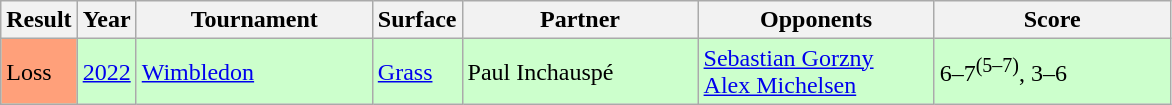<table class="wikitable">
<tr>
<th>Result</th>
<th>Year</th>
<th width=150>Tournament</th>
<th>Surface</th>
<th width=150>Partner</th>
<th width=150>Opponents</th>
<th width=150>Score</th>
</tr>
<tr style="background:#ccffcc;">
<td bgcolor=ffa07a>Loss</td>
<td><a href='#'>2022</a></td>
<td><a href='#'>Wimbledon</a></td>
<td><a href='#'>Grass</a></td>
<td> Paul Inchauspé</td>
<td> <a href='#'>Sebastian Gorzny</a><br> <a href='#'>Alex Michelsen</a></td>
<td>6–7<sup>(5–7)</sup>, 3–6</td>
</tr>
</table>
